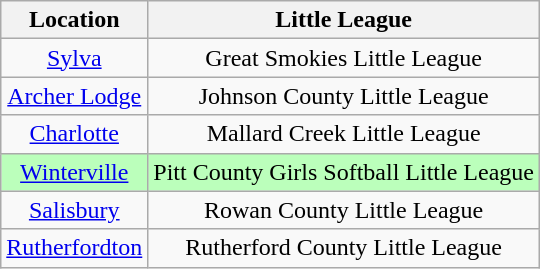<table class="wikitable">
<tr>
<th>Location</th>
<th>Little League</th>
</tr>
<tr>
<td align=center><a href='#'>Sylva</a></td>
<td align=center>Great Smokies Little League</td>
</tr>
<tr>
<td align=center><a href='#'>Archer Lodge</a></td>
<td align=center>Johnson County Little League</td>
</tr>
<tr>
<td align=center><a href='#'>Charlotte</a></td>
<td align=center>Mallard Creek Little League</td>
</tr>
<tr bgcolor=#bbffbb>
<td align=center><a href='#'>Winterville</a></td>
<td align=center>Pitt County Girls Softball Little League</td>
</tr>
<tr>
<td align=center><a href='#'>Salisbury</a></td>
<td align=center>Rowan County Little League</td>
</tr>
<tr>
<td align=center><a href='#'>Rutherfordton</a></td>
<td align=center>Rutherford County Little League</td>
</tr>
</table>
